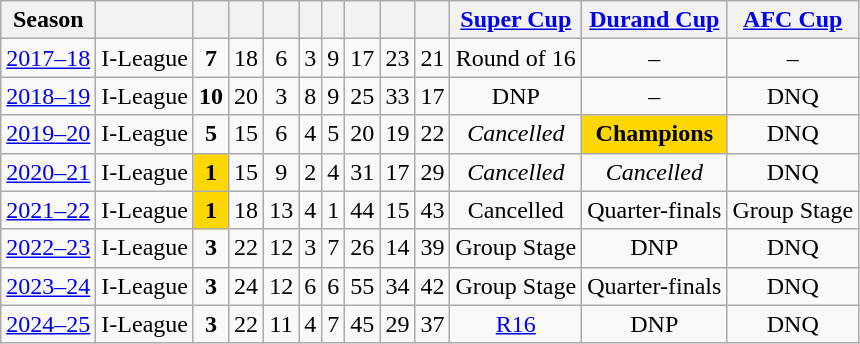<table class="wikitable" style="text-align:center">
<tr>
<th>Season</th>
<th></th>
<th></th>
<th></th>
<th></th>
<th></th>
<th></th>
<th></th>
<th></th>
<th></th>
<th><a href='#'>Super Cup</a></th>
<th><a href='#'>Durand Cup</a></th>
<th colspan=1><a href='#'>AFC Cup</a></th>
</tr>
<tr>
<td style="text-align:center"><a href='#'>2017–18</a></td>
<td style="text-align:center">I-League</td>
<td style="text-align:center"><strong>7</strong></td>
<td style="text-align:center">18</td>
<td style="text-align:center">6</td>
<td style="text-align:center">3</td>
<td style="text-align:center">9</td>
<td style="text-align:center">17</td>
<td style="text-align:center">23</td>
<td style="text-align:center">21</td>
<td style="text-align:center">Round of 16</td>
<td style="text-align:center">–</td>
<td style="text-align:center">–</td>
</tr>
<tr>
<td style="text-align:center"><a href='#'>2018–19</a></td>
<td style="text-align:center">I-League</td>
<td style="text-align:center"><strong>10</strong></td>
<td style="text-align:center">20</td>
<td style="text-align:center">3</td>
<td style="text-align:center">8</td>
<td style="text-align:center">9</td>
<td style="text-align:center">25</td>
<td style="text-align:center">33</td>
<td style="text-align:center">17</td>
<td style="text-align:center">DNP</td>
<td style="text-align:center">–</td>
<td style="text-align:center">DNQ</td>
</tr>
<tr>
<td style="text-align:center"><a href='#'>2019–20</a></td>
<td style="text-align:center">I-League</td>
<td style="text-align:center"><strong>5</strong></td>
<td style="text-align:center">15</td>
<td style="text-align:center">6</td>
<td style="text-align:center">4</td>
<td style="text-align:center">5</td>
<td style="text-align:center">20</td>
<td style="text-align:center">19</td>
<td style="text-align:center">22</td>
<td style="text-align:center"><em>Cancelled</em></td>
<td style="text-align:center; background:gold"><strong>Champions</strong></td>
<td style="text-align:center">DNQ</td>
</tr>
<tr>
<td style="text-align:center"><a href='#'>2020–21</a></td>
<td style="text-align:center">I-League</td>
<td style="text-align:center; background:gold"><strong>1</strong></td>
<td style="text-align:center">15</td>
<td style="text-align:center">9</td>
<td style="text-align:center">2</td>
<td style="text-align:center">4</td>
<td style="text-align:center">31</td>
<td style="text-align:center">17</td>
<td style="text-align:center">29</td>
<td style="text-align:center"><em>Cancelled</em></td>
<td style="text-align:center"><em>Cancelled</em></td>
<td style="text-align:center">DNQ</td>
</tr>
<tr>
<td style="text-align:center"><a href='#'>2021–22</a></td>
<td style="text-align:center">I-League</td>
<td style="text-align:center; background:gold"><strong>1</strong></td>
<td style="text-align:center">18</td>
<td style="text-align:center">13</td>
<td style="text-align:center">4</td>
<td style="text-align:center">1</td>
<td style="text-align:center">44</td>
<td style="text-align:center">15</td>
<td style="text-align:center">43</td>
<td style="text-align:center">Cancelled</td>
<td style="text-align:center">Quarter-finals</td>
<td style="text-align:center">Group Stage</td>
</tr>
<tr>
<td style="text-align:center"><a href='#'>2022–23</a></td>
<td style="text-align:center">I-League</td>
<td style="text-align:center"><strong>3</strong></td>
<td style="text-align:center">22</td>
<td style="text-align:center">12</td>
<td style="text-align:center">3</td>
<td style="text-align:center">7</td>
<td style="text-align:center">26</td>
<td style="text-align:center">14</td>
<td style="text-align:center">39</td>
<td style="text-align:center">Group Stage</td>
<td style="text-align:center">DNP</td>
<td style="text-align:center">DNQ</td>
</tr>
<tr>
<td style="text-align:center"><a href='#'>2023–24</a></td>
<td style="text-align:center">I-League</td>
<td style="text-align:center"><strong>3</strong></td>
<td style="text-align:center">24</td>
<td style="text-align:center">12</td>
<td style="text-align:center">6</td>
<td style="text-align:center">6</td>
<td style="text-align:center">55</td>
<td style="text-align:center">34</td>
<td style="text-align:center">42</td>
<td style="text-align:center">Group Stage</td>
<td style="text-align:center">Quarter-finals</td>
<td style="text-align:center">DNQ</td>
</tr>
<tr>
<td style="text-align:center"><a href='#'>2024–25</a></td>
<td style="text-align:center">I-League</td>
<td style="text-align:center"><strong>3</strong></td>
<td style="text-align:center">22</td>
<td style="text-align:center">11</td>
<td style="text-align:center">4</td>
<td style="text-align:center">7</td>
<td style="text-align:center">45</td>
<td style="text-align:center">29</td>
<td style="text-align:center">37</td>
<td style="text-align:center"><a href='#'>R16</a></td>
<td style="text-align:center">DNP</td>
<td style="text-align:center">DNQ</td>
</tr>
</table>
